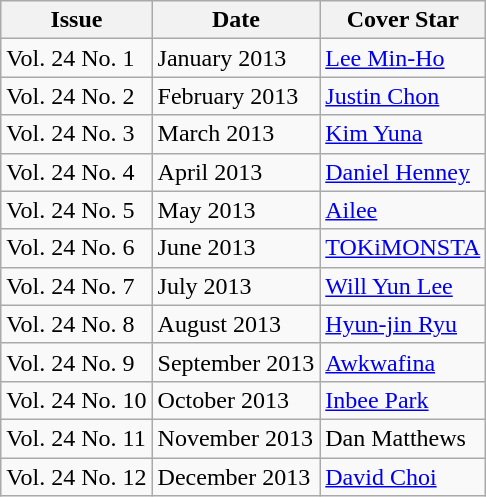<table class="wikitable">
<tr>
<th>Issue</th>
<th>Date</th>
<th>Cover Star</th>
</tr>
<tr>
<td>Vol. 24 No. 1</td>
<td>January 2013</td>
<td><a href='#'>Lee Min-Ho</a></td>
</tr>
<tr>
<td>Vol. 24 No. 2</td>
<td>February 2013</td>
<td><a href='#'>Justin Chon</a></td>
</tr>
<tr>
<td>Vol. 24 No. 3</td>
<td>March 2013</td>
<td><a href='#'>Kim Yuna</a></td>
</tr>
<tr>
<td>Vol. 24 No. 4</td>
<td>April 2013</td>
<td><a href='#'>Daniel Henney</a></td>
</tr>
<tr>
<td>Vol. 24 No. 5</td>
<td>May 2013</td>
<td><a href='#'>Ailee</a></td>
</tr>
<tr>
<td>Vol. 24 No. 6</td>
<td>June 2013</td>
<td><a href='#'>TOKiMONSTA</a></td>
</tr>
<tr>
<td>Vol. 24 No. 7</td>
<td>July 2013</td>
<td><a href='#'>Will Yun Lee</a></td>
</tr>
<tr>
<td>Vol. 24 No. 8</td>
<td>August 2013</td>
<td><a href='#'>Hyun-jin Ryu</a></td>
</tr>
<tr>
<td>Vol. 24 No. 9</td>
<td>September 2013</td>
<td><a href='#'>Awkwafina</a></td>
</tr>
<tr>
<td>Vol. 24 No. 10</td>
<td>October 2013</td>
<td><a href='#'>Inbee Park</a></td>
</tr>
<tr>
<td>Vol. 24 No. 11</td>
<td>November 2013</td>
<td>Dan Matthews</td>
</tr>
<tr>
<td>Vol. 24 No. 12</td>
<td>December 2013</td>
<td><a href='#'>David Choi</a></td>
</tr>
</table>
